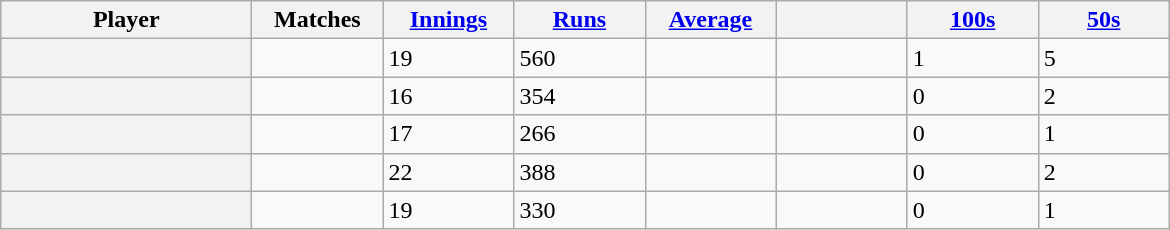<table class="wikitable sortable plainrowheaders">
<tr>
<th scope="col" style="width:10em">Player</th>
<th scope="col" style="width:5em">Matches</th>
<th scope="col" style="width:5em"><a href='#'>Innings</a></th>
<th scope="col" style="width:5em"><a href='#'>Runs</a></th>
<th scope="col" style="width:5em"><a href='#'>Average</a></th>
<th scope="col" style="width:5em"></th>
<th scope="col" style="width:5em"><a href='#'>100s</a></th>
<th scope="col" style="width:5em"><a href='#'>50s</a></th>
</tr>
<tr>
<th scope="row"></th>
<td></td>
<td>19</td>
<td>560</td>
<td></td>
<td></td>
<td>1</td>
<td>5</td>
</tr>
<tr>
<th scope="row"></th>
<td></td>
<td>16</td>
<td>354</td>
<td></td>
<td></td>
<td>0</td>
<td>2</td>
</tr>
<tr>
<th scope="row"></th>
<td></td>
<td>17</td>
<td>266</td>
<td></td>
<td></td>
<td>0</td>
<td>1</td>
</tr>
<tr>
<th scope="row"></th>
<td></td>
<td>22</td>
<td>388</td>
<td></td>
<td></td>
<td>0</td>
<td>2</td>
</tr>
<tr>
<th scope="row"></th>
<td></td>
<td>19</td>
<td>330</td>
<td></td>
<td></td>
<td>0</td>
<td>1</td>
</tr>
</table>
